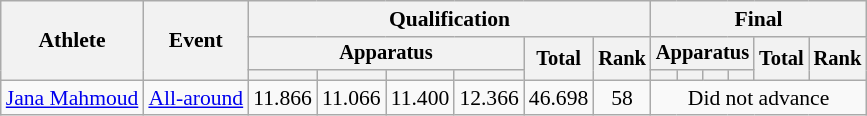<table class="wikitable" style="font-size:90%">
<tr>
<th rowspan=3>Athlete</th>
<th rowspan=3>Event</th>
<th colspan=6>Qualification</th>
<th colspan=6>Final</th>
</tr>
<tr style=font-size:95%>
<th colspan=4>Apparatus</th>
<th rowspan=2>Total</th>
<th rowspan=2>Rank</th>
<th colspan=4>Apparatus</th>
<th rowspan=2>Total</th>
<th rowspan=2>Rank</th>
</tr>
<tr style=font-size:95%>
<th></th>
<th></th>
<th></th>
<th></th>
<th></th>
<th></th>
<th></th>
<th></th>
</tr>
<tr align=center>
<td align=left><a href='#'>Jana Mahmoud</a></td>
<td align=left><a href='#'>All-around</a></td>
<td>11.866</td>
<td>11.066</td>
<td>11.400</td>
<td>12.366</td>
<td>46.698</td>
<td>58</td>
<td colspan="6">Did not advance</td>
</tr>
</table>
